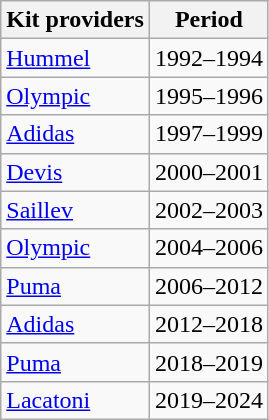<table class="wikitable">
<tr>
<th>Kit providers</th>
<th>Period</th>
</tr>
<tr>
<td> <a href='#'>Hummel</a></td>
<td>1992–1994</td>
</tr>
<tr>
<td> <a href='#'>Olympic</a></td>
<td>1995–1996</td>
</tr>
<tr>
<td> <a href='#'>Adidas</a></td>
<td>1997–1999</td>
</tr>
<tr>
<td> <a href='#'>Devis</a></td>
<td>2000–2001</td>
</tr>
<tr>
<td> <a href='#'>Saillev</a></td>
<td>2002–2003</td>
</tr>
<tr>
<td> <a href='#'>Olympic</a></td>
<td>2004–2006</td>
</tr>
<tr>
<td> <a href='#'>Puma</a></td>
<td>2006–2012</td>
</tr>
<tr>
<td> <a href='#'>Adidas</a></td>
<td>2012–2018</td>
</tr>
<tr>
<td> <a href='#'>Puma</a></td>
<td>2018–2019</td>
</tr>
<tr>
<td> <a href='#'>Lacatoni</a></td>
<td>2019–2024</td>
</tr>
</table>
